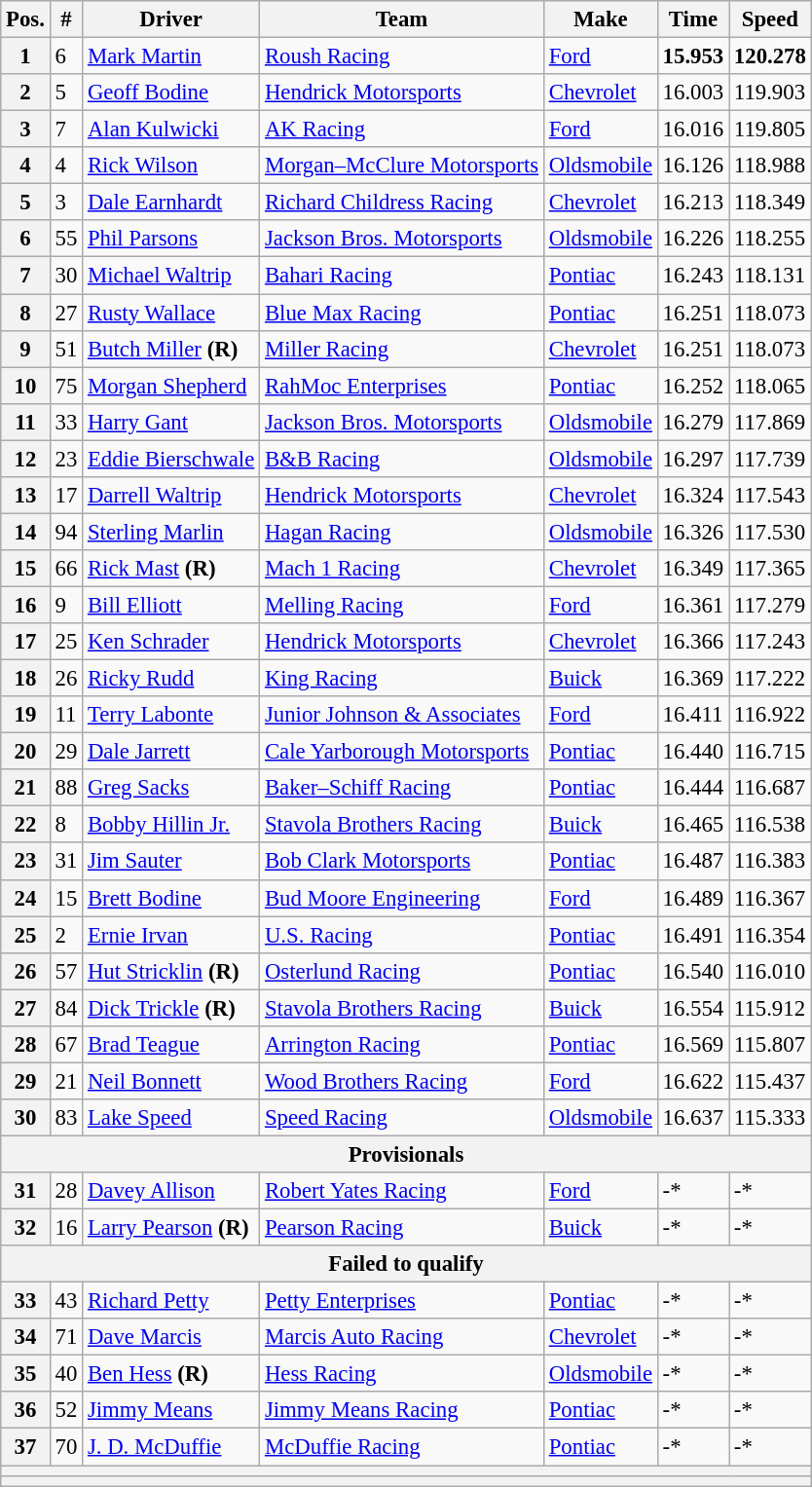<table class="wikitable" style="font-size:95%">
<tr>
<th>Pos.</th>
<th>#</th>
<th>Driver</th>
<th>Team</th>
<th>Make</th>
<th>Time</th>
<th>Speed</th>
</tr>
<tr>
<th>1</th>
<td>6</td>
<td><a href='#'>Mark Martin</a></td>
<td><a href='#'>Roush Racing</a></td>
<td><a href='#'>Ford</a></td>
<td><strong>15.953</strong></td>
<td><strong>120.278</strong></td>
</tr>
<tr>
<th>2</th>
<td>5</td>
<td><a href='#'>Geoff Bodine</a></td>
<td><a href='#'>Hendrick Motorsports</a></td>
<td><a href='#'>Chevrolet</a></td>
<td>16.003</td>
<td>119.903</td>
</tr>
<tr>
<th>3</th>
<td>7</td>
<td><a href='#'>Alan Kulwicki</a></td>
<td><a href='#'>AK Racing</a></td>
<td><a href='#'>Ford</a></td>
<td>16.016</td>
<td>119.805</td>
</tr>
<tr>
<th>4</th>
<td>4</td>
<td><a href='#'>Rick Wilson</a></td>
<td><a href='#'>Morgan–McClure Motorsports</a></td>
<td><a href='#'>Oldsmobile</a></td>
<td>16.126</td>
<td>118.988</td>
</tr>
<tr>
<th>5</th>
<td>3</td>
<td><a href='#'>Dale Earnhardt</a></td>
<td><a href='#'>Richard Childress Racing</a></td>
<td><a href='#'>Chevrolet</a></td>
<td>16.213</td>
<td>118.349</td>
</tr>
<tr>
<th>6</th>
<td>55</td>
<td><a href='#'>Phil Parsons</a></td>
<td><a href='#'>Jackson Bros. Motorsports</a></td>
<td><a href='#'>Oldsmobile</a></td>
<td>16.226</td>
<td>118.255</td>
</tr>
<tr>
<th>7</th>
<td>30</td>
<td><a href='#'>Michael Waltrip</a></td>
<td><a href='#'>Bahari Racing</a></td>
<td><a href='#'>Pontiac</a></td>
<td>16.243</td>
<td>118.131</td>
</tr>
<tr>
<th>8</th>
<td>27</td>
<td><a href='#'>Rusty Wallace</a></td>
<td><a href='#'>Blue Max Racing</a></td>
<td><a href='#'>Pontiac</a></td>
<td>16.251</td>
<td>118.073</td>
</tr>
<tr>
<th>9</th>
<td>51</td>
<td><a href='#'>Butch Miller</a> <strong>(R)</strong></td>
<td><a href='#'>Miller Racing</a></td>
<td><a href='#'>Chevrolet</a></td>
<td>16.251</td>
<td>118.073</td>
</tr>
<tr>
<th>10</th>
<td>75</td>
<td><a href='#'>Morgan Shepherd</a></td>
<td><a href='#'>RahMoc Enterprises</a></td>
<td><a href='#'>Pontiac</a></td>
<td>16.252</td>
<td>118.065</td>
</tr>
<tr>
<th>11</th>
<td>33</td>
<td><a href='#'>Harry Gant</a></td>
<td><a href='#'>Jackson Bros. Motorsports</a></td>
<td><a href='#'>Oldsmobile</a></td>
<td>16.279</td>
<td>117.869</td>
</tr>
<tr>
<th>12</th>
<td>23</td>
<td><a href='#'>Eddie Bierschwale</a></td>
<td><a href='#'>B&B Racing</a></td>
<td><a href='#'>Oldsmobile</a></td>
<td>16.297</td>
<td>117.739</td>
</tr>
<tr>
<th>13</th>
<td>17</td>
<td><a href='#'>Darrell Waltrip</a></td>
<td><a href='#'>Hendrick Motorsports</a></td>
<td><a href='#'>Chevrolet</a></td>
<td>16.324</td>
<td>117.543</td>
</tr>
<tr>
<th>14</th>
<td>94</td>
<td><a href='#'>Sterling Marlin</a></td>
<td><a href='#'>Hagan Racing</a></td>
<td><a href='#'>Oldsmobile</a></td>
<td>16.326</td>
<td>117.530</td>
</tr>
<tr>
<th>15</th>
<td>66</td>
<td><a href='#'>Rick Mast</a> <strong>(R)</strong></td>
<td><a href='#'>Mach 1 Racing</a></td>
<td><a href='#'>Chevrolet</a></td>
<td>16.349</td>
<td>117.365</td>
</tr>
<tr>
<th>16</th>
<td>9</td>
<td><a href='#'>Bill Elliott</a></td>
<td><a href='#'>Melling Racing</a></td>
<td><a href='#'>Ford</a></td>
<td>16.361</td>
<td>117.279</td>
</tr>
<tr>
<th>17</th>
<td>25</td>
<td><a href='#'>Ken Schrader</a></td>
<td><a href='#'>Hendrick Motorsports</a></td>
<td><a href='#'>Chevrolet</a></td>
<td>16.366</td>
<td>117.243</td>
</tr>
<tr>
<th>18</th>
<td>26</td>
<td><a href='#'>Ricky Rudd</a></td>
<td><a href='#'>King Racing</a></td>
<td><a href='#'>Buick</a></td>
<td>16.369</td>
<td>117.222</td>
</tr>
<tr>
<th>19</th>
<td>11</td>
<td><a href='#'>Terry Labonte</a></td>
<td><a href='#'>Junior Johnson & Associates</a></td>
<td><a href='#'>Ford</a></td>
<td>16.411</td>
<td>116.922</td>
</tr>
<tr>
<th>20</th>
<td>29</td>
<td><a href='#'>Dale Jarrett</a></td>
<td><a href='#'>Cale Yarborough Motorsports</a></td>
<td><a href='#'>Pontiac</a></td>
<td>16.440</td>
<td>116.715</td>
</tr>
<tr>
<th>21</th>
<td>88</td>
<td><a href='#'>Greg Sacks</a></td>
<td><a href='#'>Baker–Schiff Racing</a></td>
<td><a href='#'>Pontiac</a></td>
<td>16.444</td>
<td>116.687</td>
</tr>
<tr>
<th>22</th>
<td>8</td>
<td><a href='#'>Bobby Hillin Jr.</a></td>
<td><a href='#'>Stavola Brothers Racing</a></td>
<td><a href='#'>Buick</a></td>
<td>16.465</td>
<td>116.538</td>
</tr>
<tr>
<th>23</th>
<td>31</td>
<td><a href='#'>Jim Sauter</a></td>
<td><a href='#'>Bob Clark Motorsports</a></td>
<td><a href='#'>Pontiac</a></td>
<td>16.487</td>
<td>116.383</td>
</tr>
<tr>
<th>24</th>
<td>15</td>
<td><a href='#'>Brett Bodine</a></td>
<td><a href='#'>Bud Moore Engineering</a></td>
<td><a href='#'>Ford</a></td>
<td>16.489</td>
<td>116.367</td>
</tr>
<tr>
<th>25</th>
<td>2</td>
<td><a href='#'>Ernie Irvan</a></td>
<td><a href='#'>U.S. Racing</a></td>
<td><a href='#'>Pontiac</a></td>
<td>16.491</td>
<td>116.354</td>
</tr>
<tr>
<th>26</th>
<td>57</td>
<td><a href='#'>Hut Stricklin</a> <strong>(R)</strong></td>
<td><a href='#'>Osterlund Racing</a></td>
<td><a href='#'>Pontiac</a></td>
<td>16.540</td>
<td>116.010</td>
</tr>
<tr>
<th>27</th>
<td>84</td>
<td><a href='#'>Dick Trickle</a> <strong>(R)</strong></td>
<td><a href='#'>Stavola Brothers Racing</a></td>
<td><a href='#'>Buick</a></td>
<td>16.554</td>
<td>115.912</td>
</tr>
<tr>
<th>28</th>
<td>67</td>
<td><a href='#'>Brad Teague</a></td>
<td><a href='#'>Arrington Racing</a></td>
<td><a href='#'>Pontiac</a></td>
<td>16.569</td>
<td>115.807</td>
</tr>
<tr>
<th>29</th>
<td>21</td>
<td><a href='#'>Neil Bonnett</a></td>
<td><a href='#'>Wood Brothers Racing</a></td>
<td><a href='#'>Ford</a></td>
<td>16.622</td>
<td>115.437</td>
</tr>
<tr>
<th>30</th>
<td>83</td>
<td><a href='#'>Lake Speed</a></td>
<td><a href='#'>Speed Racing</a></td>
<td><a href='#'>Oldsmobile</a></td>
<td>16.637</td>
<td>115.333</td>
</tr>
<tr>
<th colspan="7">Provisionals</th>
</tr>
<tr>
<th>31</th>
<td>28</td>
<td><a href='#'>Davey Allison</a></td>
<td><a href='#'>Robert Yates Racing</a></td>
<td><a href='#'>Ford</a></td>
<td>-*</td>
<td>-*</td>
</tr>
<tr>
<th>32</th>
<td>16</td>
<td><a href='#'>Larry Pearson</a> <strong>(R)</strong></td>
<td><a href='#'>Pearson Racing</a></td>
<td><a href='#'>Buick</a></td>
<td>-*</td>
<td>-*</td>
</tr>
<tr>
<th colspan="7">Failed to qualify</th>
</tr>
<tr>
<th>33</th>
<td>43</td>
<td><a href='#'>Richard Petty</a></td>
<td><a href='#'>Petty Enterprises</a></td>
<td><a href='#'>Pontiac</a></td>
<td>-*</td>
<td>-*</td>
</tr>
<tr>
<th>34</th>
<td>71</td>
<td><a href='#'>Dave Marcis</a></td>
<td><a href='#'>Marcis Auto Racing</a></td>
<td><a href='#'>Chevrolet</a></td>
<td>-*</td>
<td>-*</td>
</tr>
<tr>
<th>35</th>
<td>40</td>
<td><a href='#'>Ben Hess</a> <strong>(R)</strong></td>
<td><a href='#'>Hess Racing</a></td>
<td><a href='#'>Oldsmobile</a></td>
<td>-*</td>
<td>-*</td>
</tr>
<tr>
<th>36</th>
<td>52</td>
<td><a href='#'>Jimmy Means</a></td>
<td><a href='#'>Jimmy Means Racing</a></td>
<td><a href='#'>Pontiac</a></td>
<td>-*</td>
<td>-*</td>
</tr>
<tr>
<th>37</th>
<td>70</td>
<td><a href='#'>J. D. McDuffie</a></td>
<td><a href='#'>McDuffie Racing</a></td>
<td><a href='#'>Pontiac</a></td>
<td>-*</td>
<td>-*</td>
</tr>
<tr>
<th colspan="7"></th>
</tr>
<tr>
<th colspan="7"></th>
</tr>
</table>
